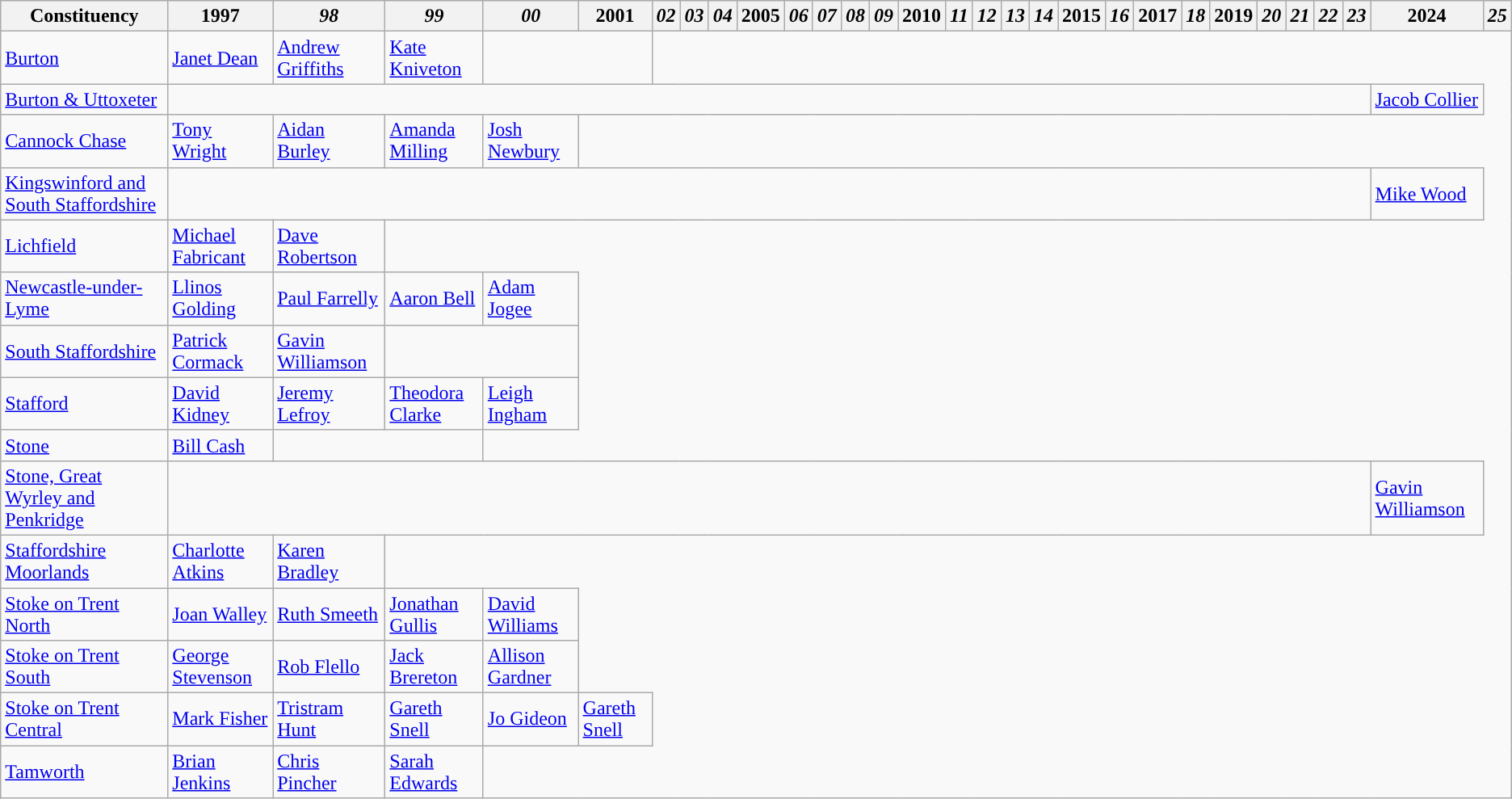<table class="wikitable">
<tr>
<th>Constituency</th>
<th>1997</th>
<th><em>98</em></th>
<th><em>99</em></th>
<th><em>00</em></th>
<th>2001</th>
<th><em>02</em></th>
<th><em>03</em></th>
<th><em>04</em></th>
<th>2005</th>
<th><em>06</em></th>
<th><em>07</em></th>
<th><em>08</em></th>
<th><em>09</em></th>
<th>2010</th>
<th><em>11</em></th>
<th><em>12</em></th>
<th><em>13</em></th>
<th><em>14</em></th>
<th>2015</th>
<th><em>16</em></th>
<th>2017</th>
<th><em>18</em></th>
<th>2019</th>
<th><em>20</em></th>
<th><em>21</em></th>
<th><em>22</em></th>
<th><em>23</em></th>
<th>2024</th>
<th><em>25</em></th>
</tr>
<tr>
<td><a href='#'>Burton</a></td>
<td><a href='#'>Janet Dean</a></td>
<td><a href='#'>Andrew Griffiths</a></td>
<td><a href='#'>Kate Kniveton</a></td>
<td colspan="2"></td>
</tr>
<tr>
<td><a href='#'>Burton & Uttoxeter</a></td>
<td colspan="27"></td>
<td><a href='#'>Jacob Collier</a></td>
</tr>
<tr>
<td><a href='#'>Cannock Chase</a></td>
<td><a href='#'>Tony Wright</a></td>
<td><a href='#'>Aidan Burley</a></td>
<td><a href='#'>Amanda Milling</a></td>
<td><a href='#'>Josh Newbury</a></td>
</tr>
<tr>
<td><a href='#'>Kingswinford and South Staffordshire</a></td>
<td colspan="27"></td>
<td><a href='#'>Mike Wood</a></td>
</tr>
<tr>
<td><a href='#'>Lichfield</a></td>
<td><a href='#'>Michael Fabricant</a></td>
<td><a href='#'>Dave Robertson</a></td>
</tr>
<tr>
<td><a href='#'>Newcastle-under-Lyme</a></td>
<td><a href='#'>Llinos Golding</a></td>
<td><a href='#'>Paul Farrelly</a></td>
<td><a href='#'>Aaron Bell</a></td>
<td><a href='#'>Adam Jogee</a></td>
</tr>
<tr>
<td><a href='#'>South Staffordshire</a></td>
<td><a href='#'>Patrick Cormack</a></td>
<td><a href='#'>Gavin Williamson</a></td>
<td colspan="2"></td>
</tr>
<tr>
<td><a href='#'>Stafford</a></td>
<td><a href='#'>David Kidney</a></td>
<td><a href='#'>Jeremy Lefroy</a></td>
<td><a href='#'>Theodora Clarke</a></td>
<td><a href='#'>Leigh Ingham</a></td>
</tr>
<tr>
<td><a href='#'>Stone</a></td>
<td><a href='#'>Bill Cash</a></td>
<td colspan="2"></td>
</tr>
<tr>
<td><a href='#'>Stone, Great Wyrley and Penkridge</a></td>
<td colspan="27"></td>
<td><a href='#'>Gavin Williamson</a></td>
</tr>
<tr>
<td><a href='#'>Staffordshire Moorlands</a></td>
<td><a href='#'>Charlotte Atkins</a></td>
<td><a href='#'>Karen Bradley</a></td>
</tr>
<tr>
<td><a href='#'>Stoke on Trent North</a></td>
<td><a href='#'>Joan Walley</a></td>
<td><a href='#'>Ruth Smeeth</a></td>
<td><a href='#'>Jonathan Gullis</a></td>
<td><a href='#'>David Williams</a></td>
</tr>
<tr>
<td><a href='#'>Stoke on Trent South</a></td>
<td><a href='#'>George Stevenson</a></td>
<td><a href='#'>Rob Flello</a></td>
<td><a href='#'>Jack Brereton</a></td>
<td><a href='#'>Allison Gardner</a></td>
</tr>
<tr>
<td><a href='#'>Stoke on Trent Central</a></td>
<td><a href='#'>Mark Fisher</a></td>
<td><a href='#'>Tristram Hunt</a></td>
<td><a href='#'>Gareth Snell</a></td>
<td><a href='#'>Jo Gideon</a></td>
<td><a href='#'>Gareth Snell</a></td>
</tr>
<tr>
<td><a href='#'>Tamworth</a></td>
<td><a href='#'>Brian Jenkins</a></td>
<td><a href='#'>Chris Pincher</a></td>
<td><a href='#'>Sarah Edwards</a></td>
</tr>
</table>
